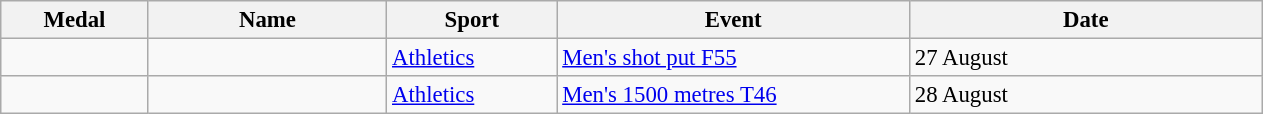<table class="wikitable sortable" style="font-size:95%">
<tr>
<th style="width:6em">Medal</th>
<th style="width:10em">Name</th>
<th style="width:7em">Sport</th>
<th style="width:15em">Event</th>
<th style="width:15em">Date</th>
</tr>
<tr>
<td></td>
<td></td>
<td><a href='#'>Athletics</a></td>
<td><a href='#'>Men's shot put F55</a></td>
<td>27 August</td>
</tr>
<tr>
<td></td>
<td></td>
<td><a href='#'>Athletics</a></td>
<td><a href='#'>Men's 1500 metres T46</a></td>
<td>28 August</td>
</tr>
</table>
